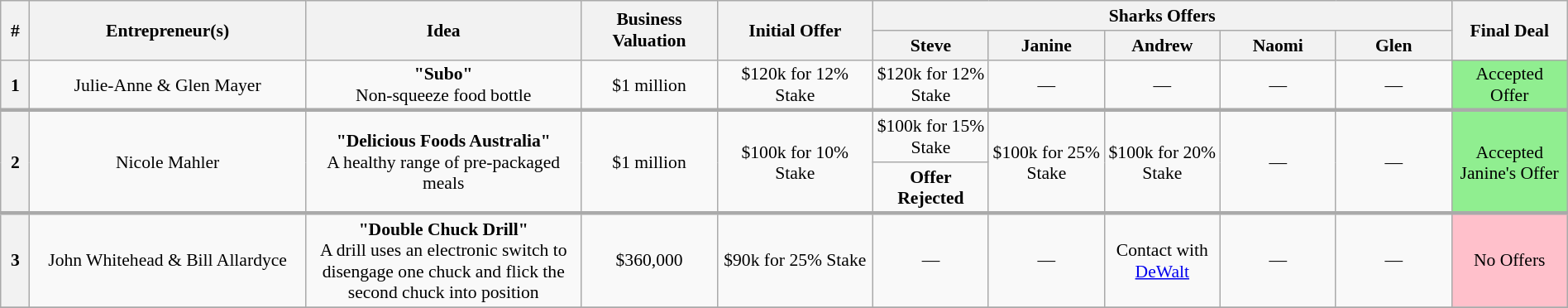<table class="wikitable plainrowheaders" style="font-size:90%; text-align:center; width: 100%; margin-left: auto; margin-right: auto;">
<tr>
<th scope="col" bgcolor="lightgrey" rowspan="2" width="15" align="center">#</th>
<th scope="col" bgcolor="lightgrey" rowspan="2" width="200" align="center">Entrepreneur(s)</th>
<th scope="col" bgcolor="lightgrey" rowspan="2" width="200" align="center">Idea</th>
<th scope="col" bgcolor="lightgrey" rowspan="2" width="95" align="center">Business Valuation</th>
<th scope="col" bgcolor="lightgrey" rowspan="2" width="110" align="center">Initial Offer</th>
<th scope="col" bgcolor="lightgrey" colspan="5">Sharks Offers</th>
<th scope="col" bgcolor="lightgrey" rowspan="2" width="80" align="center">Final Deal</th>
</tr>
<tr>
<th width="80" align="center"><strong>Steve</strong></th>
<th width="80" align="center"><strong>Janine</strong></th>
<th width="80" align="center"><strong>Andrew</strong></th>
<th width="80" align="center"><strong>Naomi</strong></th>
<th width="80" align="center"><strong>Glen</strong></th>
</tr>
<tr>
<th>1</th>
<td>Julie-Anne & Glen Mayer</td>
<td><strong>"Subo"</strong><br> Non-squeeze food bottle</td>
<td>$1 million</td>
<td>$120k for 12% Stake</td>
<td>$120k for 12% Stake</td>
<td>—</td>
<td>—</td>
<td>—</td>
<td>—</td>
<td bgcolor="lightgreen">Accepted Offer</td>
</tr>
<tr>
</tr>
<tr style="border-top:3px solid #aaa;">
<th rowspan="2">2</th>
<td rowspan="2">Nicole Mahler</td>
<td rowspan="2"><strong>"Delicious Foods Australia"</strong><br> A healthy range of pre-packaged meals</td>
<td rowspan="2">$1 million</td>
<td rowspan="2">$100k for 10% Stake</td>
<td>$100k for 15% Stake</td>
<td rowspan="2">$100k for 25% Stake</td>
<td rowspan="2">$100k for 20% Stake</td>
<td rowspan="2">—</td>
<td rowspan="2">—</td>
<td rowspan="2" bgcolor="lightgreen">Accepted Janine's Offer</td>
</tr>
<tr>
<td><strong>Offer Rejected</strong></td>
</tr>
<tr>
</tr>
<tr style="border-top:3px solid #aaa;">
<th>3</th>
<td>John Whitehead & Bill Allardyce</td>
<td><strong>"Double Chuck Drill"</strong><br> A drill uses an electronic switch to disengage one chuck and flick the second chuck into position</td>
<td>$360,000</td>
<td>$90k for 25% Stake</td>
<td>—</td>
<td>—</td>
<td>Contact with <a href='#'>DeWalt</a></td>
<td>—</td>
<td>—</td>
<td bgcolor="pink">No Offers</td>
</tr>
<tr>
</tr>
</table>
